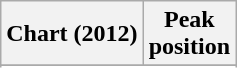<table class="wikitable sortable">
<tr>
<th>Chart (2012)</th>
<th>Peak<br>position</th>
</tr>
<tr>
</tr>
<tr>
</tr>
<tr>
</tr>
</table>
